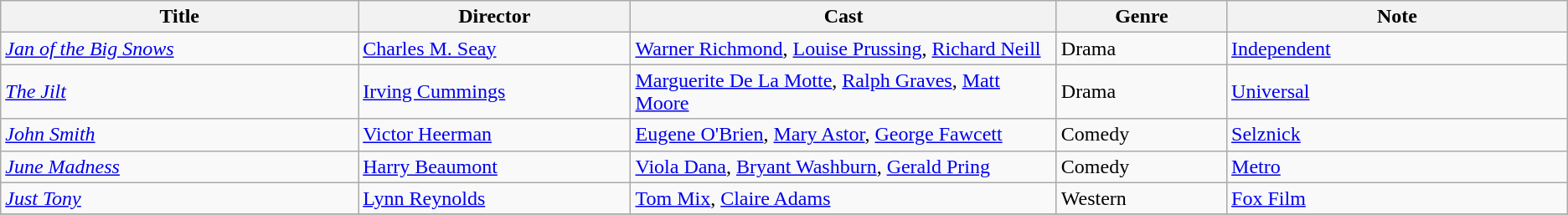<table class="wikitable">
<tr>
<th style="width:21%;">Title</th>
<th style="width:16%;">Director</th>
<th style="width:25%;">Cast</th>
<th style="width:10%;">Genre</th>
<th style="width:20%;">Note</th>
</tr>
<tr>
<td><em><a href='#'>Jan of the Big Snows</a></em></td>
<td><a href='#'>Charles M. Seay</a></td>
<td><a href='#'>Warner Richmond</a>, <a href='#'>Louise Prussing</a>, <a href='#'>Richard Neill</a></td>
<td>Drama</td>
<td><a href='#'>Independent</a></td>
</tr>
<tr>
<td><em><a href='#'>The Jilt</a></em></td>
<td><a href='#'>Irving Cummings</a></td>
<td><a href='#'>Marguerite De La Motte</a>, <a href='#'>Ralph Graves</a>, <a href='#'>Matt Moore</a></td>
<td>Drama</td>
<td><a href='#'>Universal</a></td>
</tr>
<tr>
<td><em><a href='#'>John Smith</a></em></td>
<td><a href='#'>Victor Heerman</a></td>
<td><a href='#'>Eugene O'Brien</a>, <a href='#'>Mary Astor</a>, <a href='#'>George Fawcett</a></td>
<td>Comedy</td>
<td><a href='#'>Selznick</a></td>
</tr>
<tr>
<td><em><a href='#'>June Madness</a></em></td>
<td><a href='#'>Harry Beaumont</a></td>
<td><a href='#'>Viola Dana</a>, <a href='#'>Bryant Washburn</a>, <a href='#'>Gerald Pring</a></td>
<td>Comedy</td>
<td><a href='#'>Metro</a></td>
</tr>
<tr>
<td><em><a href='#'>Just Tony</a></em></td>
<td><a href='#'>Lynn Reynolds</a></td>
<td><a href='#'>Tom Mix</a>, <a href='#'>Claire Adams</a></td>
<td>Western</td>
<td><a href='#'>Fox Film</a></td>
</tr>
<tr>
</tr>
</table>
